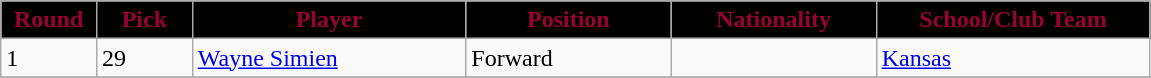<table class="wikitable sortable sortable">
<tr>
<th style="background:#000000;color:#903;" width="7%">Round</th>
<th style="background:#000000;color:#903;" width="7%">Pick</th>
<th style="background:#000000;color:#903;" width="20%">Player</th>
<th style="background:#000000;color:#903;" width="15%">Position</th>
<th style="background:#000000;color:#903;" width="15%">Nationality</th>
<th style="background:#000000;color:#903;" width="20%">School/Club Team</th>
</tr>
<tr>
<td>1</td>
<td>29</td>
<td><a href='#'>Wayne Simien</a></td>
<td>Forward</td>
<td></td>
<td><a href='#'>Kansas</a></td>
</tr>
<tr>
</tr>
</table>
